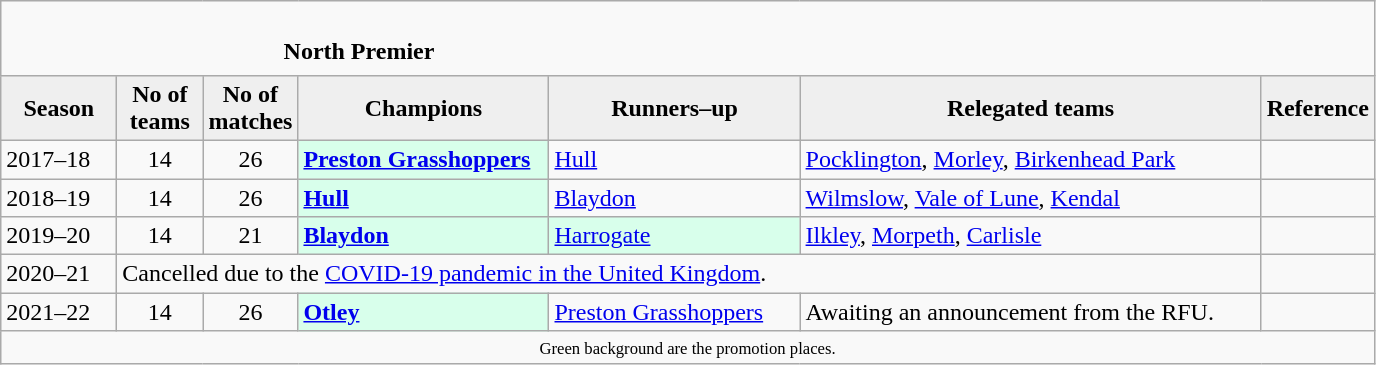<table class="wikitable" style="text-align: left;">
<tr>
<td colspan="11" cellpadding="0" cellspacing="0"><br><table border="0" style="width:100%;" cellpadding="0" cellspacing="0">
<tr>
<td style="width:20%; border:0;"></td>
<td style="border:0;"><strong>North Premier</strong></td>
<td style="width:20%; border:0;"></td>
</tr>
</table>
</td>
</tr>
<tr>
<th style="background:#efefef; width:70px;">Season</th>
<th style="background:#efefef; width:50px;">No of teams</th>
<th style="background:#efefef; width:50px;">No of matches</th>
<th style="background:#efefef; width:160px;">Champions</th>
<th style="background:#efefef; width:160px;">Runners–up</th>
<th style="background:#efefef; width:300px;">Relegated teams</th>
<th style="background:#efefef; width:50px;">Reference</th>
</tr>
<tr align=left>
<td>2017–18</td>
<td style="text-align: center;">14</td>
<td style="text-align: center;">26</td>
<td style="background:#d8ffeb;"><strong><a href='#'>Preston Grasshoppers</a></strong></td>
<td><a href='#'>Hull</a></td>
<td><a href='#'>Pocklington</a>, <a href='#'>Morley</a>, <a href='#'>Birkenhead Park</a></td>
<td></td>
</tr>
<tr>
<td>2018–19</td>
<td style="text-align: center;">14</td>
<td style="text-align: center;">26</td>
<td style="background:#d8ffeb;"><strong><a href='#'>Hull</a></strong></td>
<td><a href='#'>Blaydon</a></td>
<td><a href='#'>Wilmslow</a>, <a href='#'>Vale of Lune</a>, <a href='#'>Kendal</a></td>
<td></td>
</tr>
<tr>
<td>2019–20</td>
<td style="text-align: center;">14</td>
<td style="text-align: center;">21</td>
<td style="background:#d8ffeb;"><strong><a href='#'>Blaydon</a></strong></td>
<td style="background:#d8ffeb;"><a href='#'>Harrogate</a></td>
<td><a href='#'>Ilkley</a>, <a href='#'>Morpeth</a>, <a href='#'>Carlisle</a></td>
<td></td>
</tr>
<tr>
<td>2020–21</td>
<td colspan=5>Cancelled due to the <a href='#'>COVID-19 pandemic in the United Kingdom</a>.</td>
</tr>
<tr>
<td>2021–22</td>
<td style="text-align: center;">14</td>
<td style="text-align: center;">26</td>
<td style="background:#d8ffeb;"><strong><a href='#'>Otley</a></strong></td>
<td><a href='#'>Preston Grasshoppers</a></td>
<td>Awaiting an announcement from the RFU.</td>
<td></td>
</tr>
<tr>
<td colspan="15"  style="border:0; font-size:smaller; text-align:center;"><small><span>Green background</span> are the promotion places.</small></td>
</tr>
</table>
